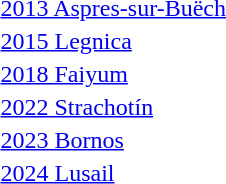<table>
<tr>
<td><a href='#'>2013 Aspres-sur-Buëch</a></td>
<td></td>
<td></td>
<td></td>
</tr>
<tr>
<td><a href='#'>2015 Legnica</a></td>
<td></td>
<td></td>
<td></td>
</tr>
<tr>
<td><a href='#'>2018 Faiyum</a></td>
<td></td>
<td></td>
<td></td>
</tr>
<tr>
<td><a href='#'>2022 Strachotín</a></td>
<td></td>
<td></td>
<td></td>
</tr>
<tr>
<td><a href='#'>2023 Bornos</a></td>
<td></td>
<td></td>
<td></td>
</tr>
<tr>
<td><a href='#'>2024 Lusail</a></td>
<td></td>
<td></td>
<td></td>
</tr>
</table>
